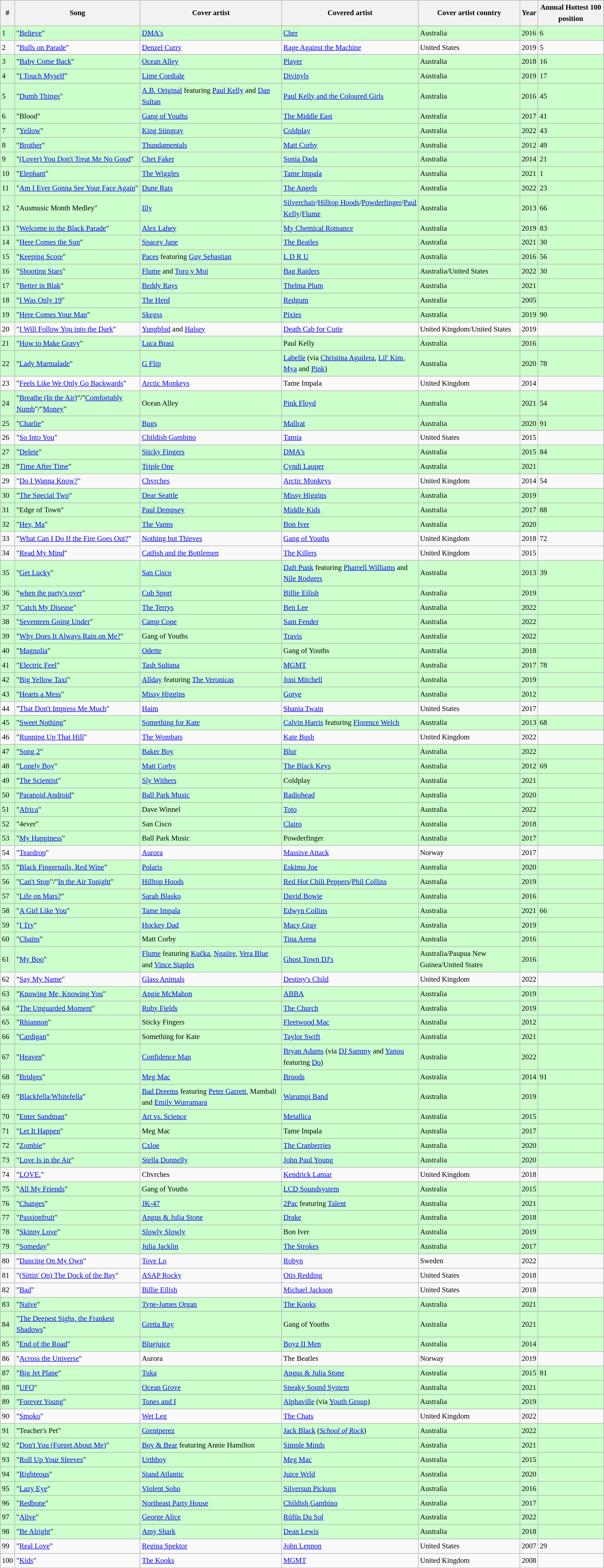<table class="wikitable sortable col1center col6center col7center" style="font-size:0.95em;line-height:1.5em;">
<tr>
<th>#</th>
<th>Song</th>
<th>Cover artist</th>
<th>Covered artist</th>
<th>Cover artist country</th>
<th>Year</th>
<th>Annual Hottest 100 position</th>
</tr>
<tr style="background-color: #ccffcc">
<td>1</td>
<td>"<a href='#'>Believe</a>"</td>
<td><a href='#'>DMA's</a></td>
<td><a href='#'>Cher</a></td>
<td>Australia</td>
<td>2016</td>
<td>6</td>
</tr>
<tr>
<td>2</td>
<td>"<a href='#'>Bulls on Parade</a>"</td>
<td><a href='#'>Denzel Curry</a></td>
<td><a href='#'>Rage Against the Machine</a></td>
<td>United States</td>
<td>2019</td>
<td>5</td>
</tr>
<tr style="background-color: #ccffcc">
<td>3</td>
<td>"<a href='#'>Baby Come Back</a>"</td>
<td><a href='#'>Ocean Alley</a></td>
<td><a href='#'>Player</a></td>
<td>Australia</td>
<td>2018</td>
<td>16</td>
</tr>
<tr style="background-color: #ccffcc">
<td>4</td>
<td>"<a href='#'>I Touch Myself</a>"</td>
<td><a href='#'>Lime Cordiale</a></td>
<td><a href='#'>Divinyls</a></td>
<td>Australia</td>
<td>2019</td>
<td>17</td>
</tr>
<tr style="background-color: #ccffcc">
<td>5</td>
<td>"<a href='#'>Dumb Things</a>"</td>
<td><a href='#'>A.B. Original</a> featuring <a href='#'>Paul Kelly</a> and <a href='#'>Dan Sultan</a></td>
<td><a href='#'>Paul Kelly and the Coloured Girls</a></td>
<td>Australia</td>
<td>2016</td>
<td>45</td>
</tr>
<tr style="background-color: #ccffcc">
<td>6</td>
<td>"Blood"</td>
<td><a href='#'>Gang of Youths</a></td>
<td><a href='#'>The Middle East</a></td>
<td>Australia</td>
<td>2017</td>
<td>41</td>
</tr>
<tr style="background-color: #ccffcc">
<td>7</td>
<td>"<a href='#'>Yellow</a>"</td>
<td><a href='#'>King Stingray</a></td>
<td><a href='#'>Coldplay</a></td>
<td>Australia</td>
<td>2022</td>
<td>43</td>
</tr>
<tr style="background-color: #ccffcc">
<td>8</td>
<td>"<a href='#'>Brother</a>"</td>
<td><a href='#'>Thundamentals</a></td>
<td><a href='#'>Matt Corby</a></td>
<td>Australia</td>
<td>2012</td>
<td>49</td>
</tr>
<tr style="background-color: #ccffcc">
<td>9</td>
<td>"<a href='#'>(Lover) You Don't Treat Me No Good</a>"</td>
<td><a href='#'>Chet Faker</a></td>
<td><a href='#'>Sonia Dada</a></td>
<td>Australia</td>
<td>2014</td>
<td>21</td>
</tr>
<tr style="background-color: #ccffcc">
<td>10</td>
<td>"<a href='#'>Elephant</a>"</td>
<td><a href='#'>The Wiggles</a></td>
<td><a href='#'>Tame Impala</a></td>
<td>Australia</td>
<td>2021</td>
<td>1</td>
</tr>
<tr style="background-color: #ccffcc">
<td>11</td>
<td>"<a href='#'>Am I Ever Gonna See Your Face Again</a>"</td>
<td><a href='#'>Dune Rats</a></td>
<td><a href='#'>The Angels</a></td>
<td>Australia</td>
<td>2022</td>
<td>23</td>
</tr>
<tr style="background-color: #ccffcc">
<td>12</td>
<td>"Ausmusic Month Medley"</td>
<td><a href='#'>Illy</a></td>
<td><a href='#'>Silverchair</a>/<a href='#'>Hilltop Hoods</a>/<a href='#'>Powderfinger</a>/<a href='#'>Paul Kelly</a>/<a href='#'>Flume</a></td>
<td>Australia</td>
<td>2013</td>
<td>66</td>
</tr>
<tr style="background-color: #ccffcc">
<td>13</td>
<td>"<a href='#'>Welcome to the Black Parade</a>"</td>
<td><a href='#'>Alex Lahey</a></td>
<td><a href='#'>My Chemical Romance</a></td>
<td>Australia</td>
<td>2019</td>
<td>83</td>
</tr>
<tr style="background-color: #ccffcc">
<td>14</td>
<td>"<a href='#'>Here Comes the Sun</a>"</td>
<td><a href='#'>Spacey Jane</a></td>
<td><a href='#'>The Beatles</a></td>
<td>Australia</td>
<td>2021</td>
<td>30</td>
</tr>
<tr style="background-color: #ccffcc">
<td>15</td>
<td>"<a href='#'>Keeping Score</a>"</td>
<td><a href='#'>Paces</a> featuring <a href='#'>Guy Sebastian</a></td>
<td><a href='#'>L D R U</a></td>
<td>Australia</td>
<td>2016</td>
<td>56</td>
</tr>
<tr style="background-color: #ccffcc">
<td>16</td>
<td>"<a href='#'>Shooting Stars</a>"</td>
<td><a href='#'>Flume</a> and <a href='#'>Toro y Moi</a></td>
<td><a href='#'>Bag Raiders</a></td>
<td>Australia/United States</td>
<td>2022</td>
<td>30</td>
</tr>
<tr style="background-color: #ccffcc">
<td>17</td>
<td>"<a href='#'>Better in Blak</a>"</td>
<td><a href='#'>Beddy Rays</a></td>
<td><a href='#'>Thelma Plum</a></td>
<td>Australia</td>
<td>2021</td>
<td></td>
</tr>
<tr style="background-color: #ccffcc">
<td>18</td>
<td>"<a href='#'>I Was Only 19</a>"</td>
<td><a href='#'>The Herd</a></td>
<td><a href='#'>Redgum</a></td>
<td>Australia</td>
<td>2005</td>
<td></td>
</tr>
<tr style="background-color: #ccffcc">
<td>19</td>
<td>"<a href='#'>Here Comes Your Man</a>"</td>
<td><a href='#'>Skegss</a></td>
<td><a href='#'>Pixies</a></td>
<td>Australia</td>
<td>2019</td>
<td>90</td>
</tr>
<tr>
<td>20</td>
<td>"<a href='#'>I Will Follow You into the Dark</a>"</td>
<td><a href='#'>Yungblud</a> and <a href='#'>Halsey</a></td>
<td><a href='#'>Death Cab for Cutie</a></td>
<td>United Kingdom/United States</td>
<td>2019</td>
<td></td>
</tr>
<tr style="background-color: #ccffcc">
<td>21</td>
<td>"<a href='#'>How to Make Gravy</a>"</td>
<td><a href='#'>Luca Brasi</a></td>
<td>Paul Kelly</td>
<td>Australia</td>
<td>2016</td>
<td></td>
</tr>
<tr style="background-color: #ccffcc">
<td>22</td>
<td>"<a href='#'>Lady Marmalade</a>"</td>
<td><a href='#'>G Flip</a></td>
<td><a href='#'>Labelle</a> (via <a href='#'>Christina Aguilera</a>, <a href='#'>Lil' Kim</a>, <a href='#'>Mya</a> and <a href='#'>Pink</a>)</td>
<td>Australia</td>
<td>2020</td>
<td>78</td>
</tr>
<tr>
<td>23</td>
<td>"<a href='#'>Feels Like We Only Go Backwards</a>"</td>
<td><a href='#'>Arctic Monkeys</a></td>
<td>Tame Impala</td>
<td>United Kingdom</td>
<td>2014</td>
<td></td>
</tr>
<tr style="background-color: #ccffcc">
<td>24</td>
<td>"<a href='#'>Breathe (In the Air)</a>"/"<a href='#'>Comfortably Numb</a>"/"<a href='#'>Money</a>"</td>
<td>Ocean Alley</td>
<td><a href='#'>Pink Floyd</a></td>
<td>Australia</td>
<td>2021</td>
<td>54</td>
</tr>
<tr style="background-color: #ccffcc">
<td>25</td>
<td>"<a href='#'>Charlie</a>"</td>
<td><a href='#'>Bugs</a></td>
<td><a href='#'>Mallrat</a></td>
<td>Australia</td>
<td>2020</td>
<td>91</td>
</tr>
<tr>
<td>26</td>
<td>"<a href='#'>So Into You</a>"</td>
<td><a href='#'>Childish Gambino</a></td>
<td><a href='#'>Tamia</a></td>
<td>United States</td>
<td>2015</td>
<td></td>
</tr>
<tr style="background-color: #ccffcc">
<td>27</td>
<td>"<a href='#'>Delete</a>"</td>
<td><a href='#'>Sticky Fingers</a></td>
<td><a href='#'>DMA's</a></td>
<td>Australia</td>
<td>2015</td>
<td>84</td>
</tr>
<tr style="background-color: #ccffcc">
<td>28</td>
<td>"<a href='#'>Time After Time</a>"</td>
<td><a href='#'>Triple One</a></td>
<td><a href='#'>Cyndi Lauper</a></td>
<td>Australia</td>
<td>2021</td>
<td></td>
</tr>
<tr>
<td>29</td>
<td>"<a href='#'>Do I Wanna Know?</a>"</td>
<td><a href='#'>Chvrches</a></td>
<td><a href='#'>Arctic Monkeys</a></td>
<td>United Kingdom</td>
<td>2014</td>
<td>54</td>
</tr>
<tr style="background-color: #ccffcc">
<td>30</td>
<td>"<a href='#'>The Special Two</a>"</td>
<td><a href='#'>Dear Seattle</a></td>
<td><a href='#'>Missy Higgins</a></td>
<td>Australia</td>
<td>2019</td>
<td></td>
</tr>
<tr style="background-color: #ccffcc">
<td>31</td>
<td>"Edge of Town"</td>
<td><a href='#'>Paul Dempsey</a></td>
<td><a href='#'>Middle Kids</a></td>
<td>Australia</td>
<td>2017</td>
<td>88</td>
</tr>
<tr style="background-color: #ccffcc">
<td>32</td>
<td>"<a href='#'>Hey, Ma</a>"</td>
<td><a href='#'>The Vanns</a></td>
<td><a href='#'>Bon Iver</a></td>
<td>Australia</td>
<td>2020</td>
<td></td>
</tr>
<tr>
<td>33</td>
<td>"<a href='#'>What Can I Do If the Fire Goes Out?</a>"</td>
<td><a href='#'>Nothing but Thieves</a></td>
<td><a href='#'>Gang of Youths</a></td>
<td>United Kingdom</td>
<td>2018</td>
<td>72</td>
</tr>
<tr>
<td>34</td>
<td>"<a href='#'>Read My Mind</a>"</td>
<td><a href='#'>Catfish and the Bottlemen</a></td>
<td><a href='#'>The Killers</a></td>
<td>United Kingdom</td>
<td>2015</td>
<td></td>
</tr>
<tr style="background-color: #ccffcc">
<td>35</td>
<td>"<a href='#'>Get Lucky</a>"</td>
<td><a href='#'>San Cisco</a></td>
<td><a href='#'>Daft Punk</a> featuring <a href='#'>Pharrell Williams</a> and <a href='#'>Nile Rodgers</a></td>
<td>Australia</td>
<td>2013</td>
<td>39</td>
</tr>
<tr style="background-color: #ccffcc">
<td>36</td>
<td>"<a href='#'>when the party's over</a>"</td>
<td><a href='#'>Cub Sport</a></td>
<td><a href='#'>Billie Eilish</a></td>
<td>Australia</td>
<td>2019</td>
<td></td>
</tr>
<tr style="background-color: #ccffcc">
<td>37</td>
<td>"<a href='#'>Catch My Disease</a>"</td>
<td><a href='#'>The Terrys</a></td>
<td><a href='#'>Ben Lee</a></td>
<td>Australia</td>
<td>2022</td>
<td></td>
</tr>
<tr style="background-color: #ccffcc">
<td>38</td>
<td>"<a href='#'>Seventeen Going Under</a>"</td>
<td><a href='#'>Camp Cope</a></td>
<td><a href='#'>Sam Fender</a></td>
<td>Australia</td>
<td>2022</td>
<td></td>
</tr>
<tr style="background-color: #ccffcc">
<td>39</td>
<td>"<a href='#'>Why Does It Always Rain on Me?</a>"</td>
<td>Gang of Youths</td>
<td><a href='#'>Travis</a></td>
<td>Australia</td>
<td>2022</td>
<td></td>
</tr>
<tr style="background-color: #ccffcc">
<td>40</td>
<td>"<a href='#'>Magnolia</a>"</td>
<td><a href='#'>Odette</a></td>
<td>Gang of Youths</td>
<td>Australia</td>
<td>2018</td>
<td></td>
</tr>
<tr style="background-color: #ccffcc">
<td>41</td>
<td>"<a href='#'>Electric Feel</a>"</td>
<td><a href='#'>Tash Sultana</a></td>
<td><a href='#'>MGMT</a></td>
<td>Australia</td>
<td>2017</td>
<td>78</td>
</tr>
<tr style="background-color: #ccffcc">
<td>42</td>
<td>"<a href='#'>Big Yellow Taxi</a>"</td>
<td><a href='#'>Allday</a> featuring <a href='#'>The Veronicas</a></td>
<td><a href='#'>Joni Mitchell</a></td>
<td>Australia</td>
<td>2019</td>
<td></td>
</tr>
<tr style="background-color: #ccffcc">
<td>43</td>
<td>"<a href='#'>Hearts a Mess</a>"</td>
<td><a href='#'>Missy Higgins</a></td>
<td><a href='#'>Gotye</a></td>
<td>Australia</td>
<td>2012</td>
<td></td>
</tr>
<tr>
<td>44</td>
<td>"<a href='#'>That Don't Impress Me Much</a>"</td>
<td><a href='#'>Haim</a></td>
<td><a href='#'>Shania Twain</a></td>
<td>United States</td>
<td>2017</td>
<td></td>
</tr>
<tr style="background-color: #ccffcc">
<td>45</td>
<td>"<a href='#'>Sweet Nothing</a>"</td>
<td><a href='#'>Something for Kate</a></td>
<td><a href='#'>Calvin Harris</a> featuring <a href='#'>Florence Welch</a></td>
<td>Australia</td>
<td>2013</td>
<td>68</td>
</tr>
<tr>
<td>46</td>
<td>"<a href='#'>Running Up That Hill</a>"</td>
<td><a href='#'>The Wombats</a></td>
<td><a href='#'>Kate Bush</a></td>
<td>United Kingdom</td>
<td>2022</td>
<td></td>
</tr>
<tr style="background-color: #ccffcc">
<td>47</td>
<td>"<a href='#'>Song 2</a>"</td>
<td><a href='#'>Baker Boy</a></td>
<td><a href='#'>Blur</a></td>
<td>Australia</td>
<td>2022</td>
<td></td>
</tr>
<tr style="background-color: #ccffcc">
<td>48</td>
<td>"<a href='#'>Lonely Boy</a>"</td>
<td><a href='#'>Matt Corby</a></td>
<td><a href='#'>The Black Keys</a></td>
<td>Australia</td>
<td>2012</td>
<td>69</td>
</tr>
<tr style="background-color: #ccffcc">
<td>49</td>
<td>"<a href='#'>The Scientist</a>"</td>
<td><a href='#'>Sly Withers</a></td>
<td>Coldplay</td>
<td>Australia</td>
<td>2021</td>
<td></td>
</tr>
<tr style="background-color: #ccffcc">
<td>50</td>
<td>"<a href='#'>Paranoid Android</a>"</td>
<td><a href='#'>Ball Park Music</a></td>
<td><a href='#'>Radiohead</a></td>
<td>Australia</td>
<td>2020</td>
<td></td>
</tr>
<tr style="background-color: #ccffcc">
<td>51</td>
<td>"<a href='#'>Africa</a>"</td>
<td>Dave Winnel</td>
<td><a href='#'>Toto</a></td>
<td>Australia</td>
<td>2022</td>
<td></td>
</tr>
<tr style="background-color: #ccffcc">
<td>52</td>
<td>"4ever"</td>
<td>San Cisco</td>
<td><a href='#'>Clairo</a></td>
<td>Australia</td>
<td>2018</td>
<td></td>
</tr>
<tr style="background-color: #ccffcc">
<td>53</td>
<td>"<a href='#'>My Happiness</a>"</td>
<td>Ball Park Music</td>
<td>Powderfinger</td>
<td>Australia</td>
<td>2017</td>
<td></td>
</tr>
<tr>
<td>54</td>
<td>"<a href='#'>Teardrop</a>"</td>
<td><a href='#'>Aurora</a></td>
<td><a href='#'>Massive Attack</a></td>
<td>Norway</td>
<td>2017</td>
<td></td>
</tr>
<tr style="background-color: #ccffcc">
<td>55</td>
<td>"<a href='#'>Black Fingernails, Red Wine</a>"</td>
<td><a href='#'>Polaris</a></td>
<td><a href='#'>Eskimo Joe</a></td>
<td>Australia</td>
<td>2020</td>
<td></td>
</tr>
<tr style="background-color: #ccffcc">
<td>56</td>
<td>"<a href='#'>Can't Stop</a>"/"<a href='#'>In the Air Tonight</a>"</td>
<td><a href='#'>Hilltop Hoods</a></td>
<td><a href='#'>Red Hot Chili Peppers</a>/<a href='#'>Phil Collins</a></td>
<td>Australia</td>
<td>2019</td>
<td></td>
</tr>
<tr style="background-color: #ccffcc">
<td>57</td>
<td>"<a href='#'>Life on Mars?</a>"</td>
<td><a href='#'>Sarah Blasko</a></td>
<td><a href='#'>David Bowie</a></td>
<td>Australia</td>
<td>2016</td>
<td></td>
</tr>
<tr style="background-color: #ccffcc">
<td>58</td>
<td>"<a href='#'>A Girl Like You</a>"</td>
<td><a href='#'>Tame Impala</a></td>
<td><a href='#'>Edwyn Collins</a></td>
<td>Australia</td>
<td>2021</td>
<td>66</td>
</tr>
<tr style="background-color: #ccffcc">
<td>59</td>
<td>"<a href='#'>I Try</a>"</td>
<td><a href='#'>Hockey Dad</a></td>
<td><a href='#'>Macy Gray</a></td>
<td>Australia</td>
<td>2019</td>
<td></td>
</tr>
<tr style="background-color: #ccffcc">
<td>60</td>
<td>"<a href='#'>Chains</a>"</td>
<td>Matt Corby</td>
<td><a href='#'>Tina Arena</a></td>
<td>Australia</td>
<td>2016</td>
<td></td>
</tr>
<tr style="background-color: #ccffcc">
<td>61</td>
<td>"<a href='#'>My Boo</a>"</td>
<td><a href='#'>Flume</a> featuring <a href='#'>Kučka</a>, <a href='#'>Ngaiire</a>, <a href='#'>Vera Blue</a> and <a href='#'>Vince Staples</a></td>
<td><a href='#'>Ghost Town DJ's</a></td>
<td>Australia/Paupua New Guinea/United States</td>
<td>2016</td>
<td></td>
</tr>
<tr>
<td>62</td>
<td>"<a href='#'>Say My Name</a>"</td>
<td><a href='#'>Glass Animals</a></td>
<td><a href='#'>Destiny's Child</a></td>
<td>United Kingdom</td>
<td>2022</td>
<td></td>
</tr>
<tr style="background-color: #ccffcc">
<td>63</td>
<td>"<a href='#'>Knowing Me, Knowing You</a>"</td>
<td><a href='#'>Angie McMahon</a></td>
<td><a href='#'>ABBA</a></td>
<td>Australia</td>
<td>2019</td>
<td></td>
</tr>
<tr style="background-color: #ccffcc">
<td>64</td>
<td>"<a href='#'>The Unguarded Moment</a>"</td>
<td><a href='#'>Ruby Fields</a></td>
<td><a href='#'>The Church</a></td>
<td>Australia</td>
<td>2019</td>
<td></td>
</tr>
<tr style="background-color: #ccffcc">
<td>65</td>
<td>"<a href='#'>Rhiannon</a>"</td>
<td>Sticky Fingers</td>
<td><a href='#'>Fleetwood Mac</a></td>
<td>Australia</td>
<td>2012</td>
<td></td>
</tr>
<tr style="background-color: #ccffcc">
<td>66</td>
<td>"<a href='#'>Cardigan</a>"</td>
<td>Something for Kate</td>
<td><a href='#'>Taylor Swift</a></td>
<td>Australia</td>
<td>2021</td>
<td></td>
</tr>
<tr style="background-color: #ccffcc">
<td>67</td>
<td>"<a href='#'>Heaven</a>"</td>
<td><a href='#'>Confidence Man</a></td>
<td><a href='#'>Bryan Adams</a> (via <a href='#'>DJ Sammy</a> and <a href='#'>Yanou</a> featuring <a href='#'>Do</a>)</td>
<td>Australia</td>
<td>2022</td>
<td></td>
</tr>
<tr style="background-color: #ccffcc">
<td>68</td>
<td>"<a href='#'>Bridges</a>"</td>
<td><a href='#'>Meg Mac</a></td>
<td><a href='#'>Broods</a></td>
<td>Australia</td>
<td>2014</td>
<td>91</td>
</tr>
<tr style="background-color: #ccffcc">
<td>69</td>
<td>"<a href='#'>Blackfella/Whitefella</a>"</td>
<td><a href='#'>Bad Dreems</a> featuring <a href='#'>Peter Garrett</a>, Mambali and <a href='#'>Emily Wurramara</a></td>
<td><a href='#'>Warumpi Band</a></td>
<td>Australia</td>
<td>2019</td>
<td></td>
</tr>
<tr style="background-color: #ccffcc">
<td>70</td>
<td>"<a href='#'>Enter Sandman</a>"</td>
<td><a href='#'>Art vs. Science</a></td>
<td><a href='#'>Metallica</a></td>
<td>Australia</td>
<td>2015</td>
<td></td>
</tr>
<tr style="background-color: #ccffcc">
<td>71</td>
<td>"<a href='#'>Let It Happen</a>"</td>
<td>Meg Mac</td>
<td>Tame Impala</td>
<td>Australia</td>
<td>2017</td>
<td></td>
</tr>
<tr style="background-color: #ccffcc">
<td>72</td>
<td>"<a href='#'>Zombie</a>"</td>
<td><a href='#'>Cxloe</a></td>
<td><a href='#'>The Cranberries</a></td>
<td>Australia</td>
<td>2020</td>
<td></td>
</tr>
<tr style="background-color: #ccffcc">
<td>73</td>
<td>"<a href='#'>Love Is in the Air</a>"</td>
<td><a href='#'>Stella Donnelly</a></td>
<td><a href='#'>John Paul Young</a></td>
<td>Australia</td>
<td>2020</td>
<td></td>
</tr>
<tr>
<td>74</td>
<td>"<a href='#'>LOVE.</a>"</td>
<td>Chvrches</td>
<td><a href='#'>Kendrick Lamar</a></td>
<td>United Kingdom</td>
<td>2018</td>
<td></td>
</tr>
<tr style="background-color: #ccffcc">
<td>75</td>
<td>"<a href='#'>All My Friends</a>"</td>
<td>Gang of Youths</td>
<td><a href='#'>LCD Soundsystem</a></td>
<td>Australia</td>
<td>2015</td>
<td></td>
</tr>
<tr style="background-color: #ccffcc">
<td>76</td>
<td>"<a href='#'>Changes</a>"</td>
<td><a href='#'>JK-47</a></td>
<td><a href='#'>2Pac</a> featuring <a href='#'>Talent</a></td>
<td>Australia</td>
<td>2021</td>
<td></td>
</tr>
<tr style="background-color: #ccffcc">
<td>77</td>
<td>"<a href='#'>Passionfruit</a>"</td>
<td><a href='#'>Angus & Julia Stone</a></td>
<td><a href='#'>Drake</a></td>
<td>Australia</td>
<td>2018</td>
<td></td>
</tr>
<tr style="background-color: #ccffcc">
<td>78</td>
<td>"<a href='#'>Skinny Love</a>"</td>
<td><a href='#'>Slowly Slowly</a></td>
<td>Bon Iver</td>
<td>Australia</td>
<td>2019</td>
<td></td>
</tr>
<tr style="background-color: #ccffcc">
<td>79</td>
<td>"<a href='#'>Someday</a>"</td>
<td><a href='#'>Julia Jacklin</a></td>
<td><a href='#'>The Strokes</a></td>
<td>Australia</td>
<td>2017</td>
<td></td>
</tr>
<tr>
<td>80</td>
<td>"<a href='#'>Dancing On My Own</a>"</td>
<td><a href='#'>Tove Lo</a></td>
<td><a href='#'>Robyn</a></td>
<td>Sweden</td>
<td>2022</td>
<td></td>
</tr>
<tr>
<td>81</td>
<td>"<a href='#'>(Sittin' On) The Dock of the Bay</a>"</td>
<td><a href='#'>ASAP Rocky</a></td>
<td><a href='#'>Otis Redding</a></td>
<td>United States</td>
<td>2018</td>
<td></td>
</tr>
<tr>
<td>82</td>
<td>"<a href='#'>Bad</a>"</td>
<td><a href='#'>Billie Eilish</a></td>
<td><a href='#'>Michael Jackson</a></td>
<td>United States</td>
<td>2018</td>
<td></td>
</tr>
<tr style="background-color: #ccffcc">
<td>83</td>
<td>"<a href='#'>Naïve</a>"</td>
<td><a href='#'>Tyne-James Organ</a></td>
<td><a href='#'>The Kooks</a></td>
<td>Australia</td>
<td>2021</td>
<td></td>
</tr>
<tr style="background-color: #ccffcc">
<td>84</td>
<td>"<a href='#'>The Deepest Sighs, the Frankest Shadows</a>"</td>
<td><a href='#'>Gretta Ray</a></td>
<td>Gang of Youths</td>
<td>Australia</td>
<td>2021</td>
<td></td>
</tr>
<tr style="background-color: #ccffcc">
<td>85</td>
<td>"<a href='#'>End of the Road</a>"</td>
<td><a href='#'>Bluejuice</a></td>
<td><a href='#'>Boyz II Men</a></td>
<td>Australia</td>
<td>2014</td>
<td></td>
</tr>
<tr>
<td>86</td>
<td>"<a href='#'>Across the Universe</a>"</td>
<td>Aurora</td>
<td>The Beatles</td>
<td>Norway</td>
<td>2019</td>
<td></td>
</tr>
<tr style="background-color: #ccffcc">
<td>87</td>
<td>"<a href='#'>Big Jet Plane</a>"</td>
<td><a href='#'>Tuka</a></td>
<td><a href='#'>Angus & Julia Stone</a></td>
<td>Australia</td>
<td>2015</td>
<td>81</td>
</tr>
<tr style="background-color: #ccffcc">
<td>88</td>
<td>"<a href='#'>UFO</a>"</td>
<td><a href='#'>Ocean Grove</a></td>
<td><a href='#'>Sneaky Sound System</a></td>
<td>Australia</td>
<td>2021</td>
<td></td>
</tr>
<tr style="background-color: #ccffcc">
<td>89</td>
<td>"<a href='#'>Forever Young</a>"</td>
<td><a href='#'>Tones and I</a></td>
<td><a href='#'>Alphaville</a> (via <a href='#'>Youth Group</a>)</td>
<td>Australia</td>
<td>2019</td>
<td></td>
</tr>
<tr>
<td>90</td>
<td>"<a href='#'>Smoko</a>"</td>
<td><a href='#'>Wet Leg</a></td>
<td><a href='#'>The Chats</a></td>
<td>United Kingdom</td>
<td>2022</td>
<td></td>
</tr>
<tr style="background-color: #ccffcc">
<td>91</td>
<td>"Teacher's Pet"</td>
<td><a href='#'>Grentperez</a></td>
<td><a href='#'>Jack Black</a> (<em><a href='#'>School of Rock</a></em>)</td>
<td>Australia</td>
<td>2022</td>
<td></td>
</tr>
<tr style="background-color: #ccffcc">
<td>92</td>
<td>"<a href='#'>Don't You (Forget About Me)</a>"</td>
<td><a href='#'>Boy & Bear</a> featuring Annie Hamilton</td>
<td><a href='#'>Simple Minds</a></td>
<td>Australia</td>
<td>2021</td>
<td></td>
</tr>
<tr style="background-color: #ccffcc">
<td>93</td>
<td>"<a href='#'>Roll Up Your Sleeves</a>"</td>
<td><a href='#'>Urthboy</a></td>
<td><a href='#'>Meg Mac</a></td>
<td>Australia</td>
<td>2015</td>
<td></td>
</tr>
<tr style="background-color: #ccffcc">
<td>94</td>
<td>"<a href='#'>Righteous</a>"</td>
<td><a href='#'>Stand Atlantic</a></td>
<td><a href='#'>Juice Wrld</a></td>
<td>Australia</td>
<td>2020</td>
<td></td>
</tr>
<tr style="background-color: #ccffcc">
<td>95</td>
<td>"<a href='#'>Lazy Eye</a>"</td>
<td><a href='#'>Violent Soho</a></td>
<td><a href='#'>Silversun Pickups</a></td>
<td>Australia</td>
<td>2016</td>
<td></td>
</tr>
<tr style="background-color: #ccffcc">
<td>96</td>
<td>"<a href='#'>Redbone</a>"</td>
<td><a href='#'>Northeast Party House</a></td>
<td><a href='#'>Childish Gambino</a></td>
<td>Australia</td>
<td>2017</td>
<td></td>
</tr>
<tr style="background-color: #ccffcc">
<td>97</td>
<td>"<a href='#'>Alive</a>"</td>
<td><a href='#'>George Alice</a></td>
<td><a href='#'>Rüfüs Du Sol</a></td>
<td>Australia</td>
<td>2022</td>
<td></td>
</tr>
<tr style="background-color: #ccffcc">
<td>98</td>
<td>"<a href='#'>Be Alright</a>"</td>
<td><a href='#'>Amy Shark</a></td>
<td><a href='#'>Dean Lewis</a></td>
<td>Australia</td>
<td>2018</td>
<td></td>
</tr>
<tr>
<td>99</td>
<td>"<a href='#'>Real Love</a>"</td>
<td><a href='#'>Regina Spektor</a></td>
<td><a href='#'>John Lennon</a></td>
<td>United States</td>
<td>2007</td>
<td>29</td>
</tr>
<tr>
<td>100</td>
<td>"<a href='#'>Kids</a>"</td>
<td><a href='#'>The Kooks</a></td>
<td><a href='#'>MGMT</a></td>
<td>United Kingdom</td>
<td>2008</td>
<td></td>
</tr>
</table>
